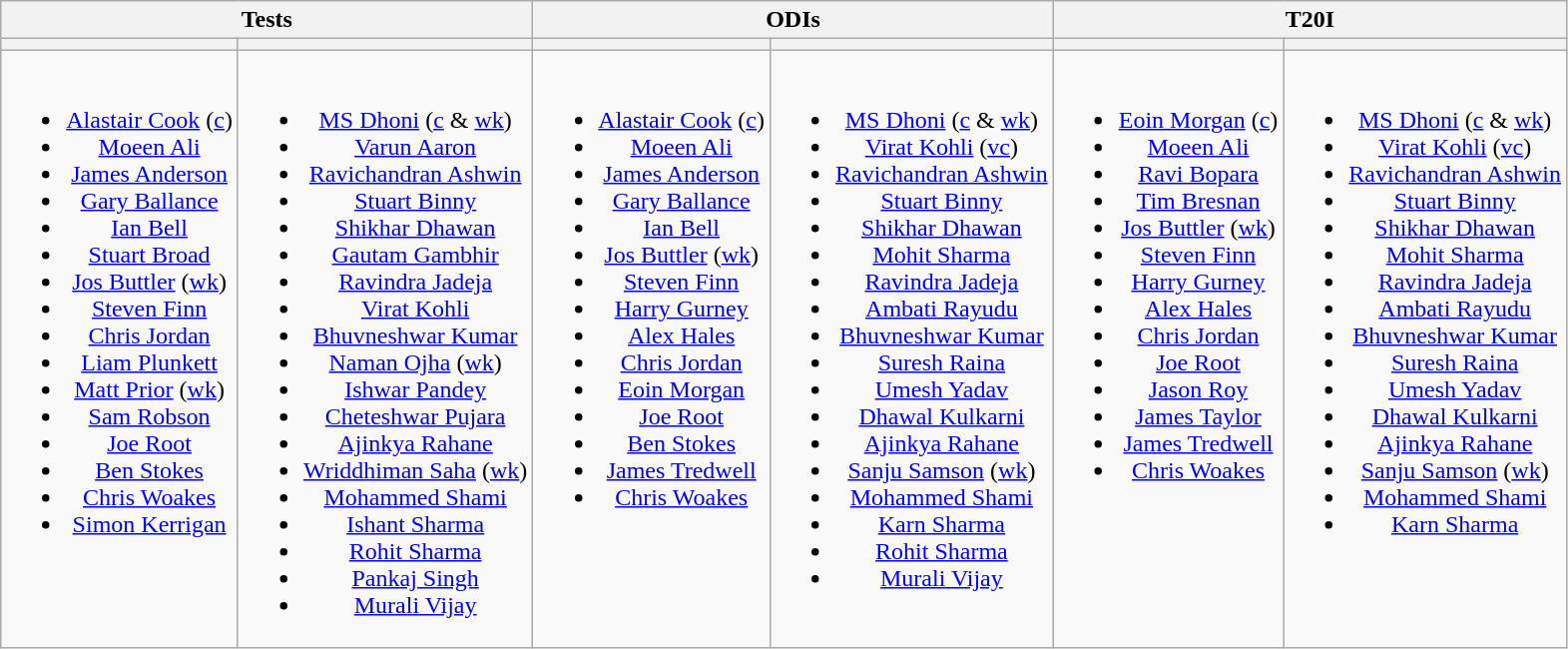<table class="wikitable" style="text-align:center">
<tr>
<th colspan="2">Tests</th>
<th colspan="2">ODIs</th>
<th colspan="2">T20I</th>
</tr>
<tr>
<th></th>
<th></th>
<th></th>
<th></th>
<th></th>
<th></th>
</tr>
<tr style="vertical-align:top">
<td><br><ul><li><a href='#'>Alastair Cook</a> (<a href='#'>c</a>)</li><li><a href='#'>Moeen Ali</a></li><li><a href='#'>James Anderson</a></li><li><a href='#'>Gary Ballance</a></li><li><a href='#'>Ian Bell</a></li><li><a href='#'>Stuart Broad</a></li><li><a href='#'>Jos Buttler</a> (<a href='#'>wk</a>)</li><li><a href='#'>Steven Finn</a></li><li><a href='#'>Chris Jordan</a></li><li><a href='#'>Liam Plunkett</a></li><li><a href='#'>Matt Prior</a> (<a href='#'>wk</a>)</li><li><a href='#'>Sam Robson</a></li><li><a href='#'>Joe Root</a></li><li><a href='#'>Ben Stokes</a></li><li><a href='#'>Chris Woakes</a></li><li><a href='#'>Simon Kerrigan</a></li></ul></td>
<td><br><ul><li><a href='#'>MS Dhoni</a> (<a href='#'>c</a> & <a href='#'>wk</a>)</li><li><a href='#'>Varun Aaron</a></li><li><a href='#'>Ravichandran Ashwin</a></li><li><a href='#'>Stuart Binny</a></li><li><a href='#'>Shikhar Dhawan</a></li><li><a href='#'>Gautam Gambhir</a></li><li><a href='#'>Ravindra Jadeja</a></li><li><a href='#'>Virat Kohli</a></li><li><a href='#'>Bhuvneshwar Kumar</a></li><li><a href='#'>Naman Ojha</a> (<a href='#'>wk</a>)</li><li><a href='#'>Ishwar Pandey</a></li><li><a href='#'>Cheteshwar Pujara</a></li><li><a href='#'>Ajinkya Rahane</a></li><li><a href='#'>Wriddhiman Saha</a> (<a href='#'>wk</a>)</li><li><a href='#'>Mohammed Shami</a></li><li><a href='#'>Ishant Sharma</a></li><li><a href='#'>Rohit Sharma</a></li><li><a href='#'>Pankaj Singh</a></li><li><a href='#'>Murali Vijay</a></li></ul></td>
<td><br><ul><li><a href='#'>Alastair Cook</a> (<a href='#'>c</a>)</li><li><a href='#'>Moeen Ali</a></li><li><a href='#'>James Anderson</a></li><li><a href='#'>Gary Ballance</a></li><li><a href='#'>Ian Bell</a></li><li><a href='#'>Jos Buttler</a> (<a href='#'>wk</a>)</li><li><a href='#'>Steven Finn</a></li><li><a href='#'>Harry Gurney</a></li><li><a href='#'>Alex Hales</a></li><li><a href='#'>Chris Jordan</a></li><li><a href='#'>Eoin Morgan</a></li><li><a href='#'>Joe Root</a></li><li><a href='#'>Ben Stokes</a></li><li><a href='#'>James Tredwell</a></li><li><a href='#'>Chris Woakes</a></li></ul></td>
<td><br><ul><li><a href='#'>MS Dhoni</a> (<a href='#'>c</a> & <a href='#'>wk</a>)</li><li><a href='#'>Virat Kohli</a> (<a href='#'>vc</a>)</li><li><a href='#'>Ravichandran Ashwin</a></li><li><a href='#'>Stuart Binny</a></li><li><a href='#'>Shikhar Dhawan</a></li><li><a href='#'>Mohit Sharma</a></li><li><a href='#'>Ravindra Jadeja</a></li><li><a href='#'>Ambati Rayudu</a></li><li><a href='#'>Bhuvneshwar Kumar</a></li><li><a href='#'>Suresh Raina</a></li><li><a href='#'>Umesh Yadav</a></li><li><a href='#'>Dhawal Kulkarni</a></li><li><a href='#'>Ajinkya Rahane</a></li><li><a href='#'>Sanju Samson</a> (<a href='#'>wk</a>)</li><li><a href='#'>Mohammed Shami</a></li><li><a href='#'>Karn Sharma</a></li><li><a href='#'>Rohit Sharma</a></li><li><a href='#'>Murali Vijay</a></li></ul></td>
<td><br><ul><li><a href='#'>Eoin Morgan</a> (<a href='#'>c</a>)</li><li><a href='#'>Moeen Ali</a></li><li><a href='#'>Ravi Bopara</a></li><li><a href='#'>Tim Bresnan</a></li><li><a href='#'>Jos Buttler</a> (<a href='#'>wk</a>)</li><li><a href='#'>Steven Finn</a></li><li><a href='#'>Harry Gurney</a></li><li><a href='#'>Alex Hales</a></li><li><a href='#'>Chris Jordan</a></li><li><a href='#'>Joe Root</a></li><li><a href='#'>Jason Roy</a></li><li><a href='#'>James Taylor</a></li><li><a href='#'>James Tredwell</a></li><li><a href='#'>Chris Woakes</a></li></ul></td>
<td><br><ul><li><a href='#'>MS Dhoni</a> (<a href='#'>c</a> & <a href='#'>wk</a>)</li><li><a href='#'>Virat Kohli</a> (<a href='#'>vc</a>)</li><li><a href='#'>Ravichandran Ashwin</a></li><li><a href='#'>Stuart Binny</a></li><li><a href='#'>Shikhar Dhawan</a></li><li><a href='#'>Mohit Sharma</a></li><li><a href='#'>Ravindra Jadeja</a></li><li><a href='#'>Ambati Rayudu</a></li><li><a href='#'>Bhuvneshwar Kumar</a></li><li><a href='#'>Suresh Raina</a></li><li><a href='#'>Umesh Yadav</a></li><li><a href='#'>Dhawal Kulkarni</a></li><li><a href='#'>Ajinkya Rahane</a></li><li><a href='#'>Sanju Samson</a> (<a href='#'>wk</a>)</li><li><a href='#'>Mohammed Shami</a></li><li><a href='#'>Karn Sharma</a></li></ul></td>
</tr>
</table>
